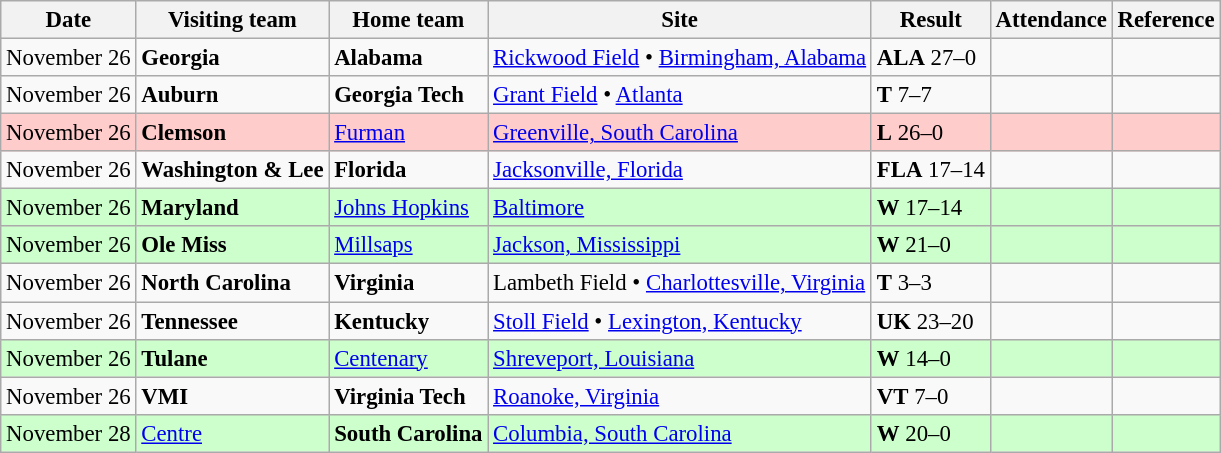<table class="wikitable" style="font-size:95%;">
<tr>
<th>Date</th>
<th>Visiting team</th>
<th>Home team</th>
<th>Site</th>
<th>Result</th>
<th>Attendance</th>
<th class="unsortable">Reference</th>
</tr>
<tr bgcolor=>
<td>November 26</td>
<td><strong>Georgia</strong></td>
<td><strong>Alabama</strong></td>
<td><a href='#'>Rickwood Field</a> • <a href='#'>Birmingham, Alabama</a></td>
<td><strong>ALA</strong> 27–0</td>
<td></td>
<td></td>
</tr>
<tr bgcolor=>
<td>November 26</td>
<td><strong>Auburn</strong></td>
<td><strong>Georgia Tech</strong></td>
<td><a href='#'>Grant Field</a> • <a href='#'>Atlanta</a></td>
<td><strong>T</strong> 7–7</td>
<td></td>
<td></td>
</tr>
<tr bgcolor=ffcccc>
<td>November 26</td>
<td><strong>Clemson</strong></td>
<td><a href='#'>Furman</a></td>
<td><a href='#'>Greenville, South Carolina</a></td>
<td><strong>L</strong> 26–0</td>
<td></td>
<td></td>
</tr>
<tr bgcolor=>
<td>November 26</td>
<td><strong>Washington & Lee</strong></td>
<td><strong>Florida</strong></td>
<td><a href='#'>Jacksonville, Florida</a></td>
<td><strong>FLA</strong> 17–14</td>
<td></td>
<td></td>
</tr>
<tr bgcolor=ccffcc>
<td>November 26</td>
<td><strong>Maryland</strong></td>
<td><a href='#'>Johns Hopkins</a></td>
<td><a href='#'>Baltimore</a></td>
<td><strong>W</strong> 17–14</td>
<td></td>
<td></td>
</tr>
<tr bgcolor=ccffcc>
<td>November 26</td>
<td><strong>Ole Miss</strong></td>
<td><a href='#'>Millsaps</a></td>
<td><a href='#'>Jackson, Mississippi</a></td>
<td><strong>W</strong> 21–0</td>
<td></td>
<td></td>
</tr>
<tr bgcolor=>
<td>November 26</td>
<td><strong>North Carolina</strong></td>
<td><strong>Virginia</strong></td>
<td>Lambeth Field •  <a href='#'>Charlottesville, Virginia</a></td>
<td><strong>T</strong> 3–3</td>
<td></td>
<td></td>
</tr>
<tr bgcolor=>
<td>November 26</td>
<td><strong>Tennessee</strong></td>
<td><strong>Kentucky</strong></td>
<td><a href='#'>Stoll Field</a> • <a href='#'>Lexington, Kentucky</a></td>
<td><strong>UK</strong> 23–20</td>
<td></td>
<td></td>
</tr>
<tr bgcolor=ccffcc>
<td>November 26</td>
<td><strong>Tulane</strong></td>
<td><a href='#'>Centenary</a></td>
<td><a href='#'>Shreveport, Louisiana</a></td>
<td><strong>W</strong> 14–0</td>
<td></td>
<td></td>
</tr>
<tr bgcolor=>
<td>November 26</td>
<td><strong>VMI</strong></td>
<td><strong>Virginia Tech</strong></td>
<td><a href='#'>Roanoke, Virginia</a></td>
<td><strong>VT</strong> 7–0</td>
<td></td>
<td></td>
</tr>
<tr bgcolor=ccffcc>
<td>November 28</td>
<td><a href='#'>Centre</a></td>
<td><strong>South Carolina</strong></td>
<td><a href='#'>Columbia, South Carolina</a></td>
<td><strong>W</strong> 20–0</td>
<td></td>
<td></td>
</tr>
</table>
